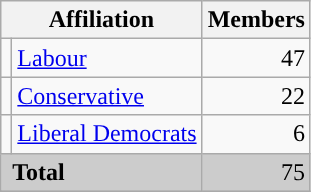<table class="wikitable">
<tr>
<th colspan="2">Affiliation</th>
<th>Members</th>
</tr>
<tr>
<td style="color:inherit;background:"></td>
<td><a href='#'>Labour</a></td>
<td align="right">47</td>
</tr>
<tr>
<td style="color:inherit;background:"></td>
<td><a href='#'>Conservative</a></td>
<td align="right">22</td>
</tr>
<tr>
<td style="color:inherit;background:"></td>
<td><a href='#'>Liberal Democrats</a></td>
<td align="right">6</td>
</tr>
<tr bgcolor="CCCCCC">
<td colspan="2" rowspan="1"> <strong>Total</strong></td>
<td align="right">75</td>
</tr>
<tr>
</tr>
</table>
